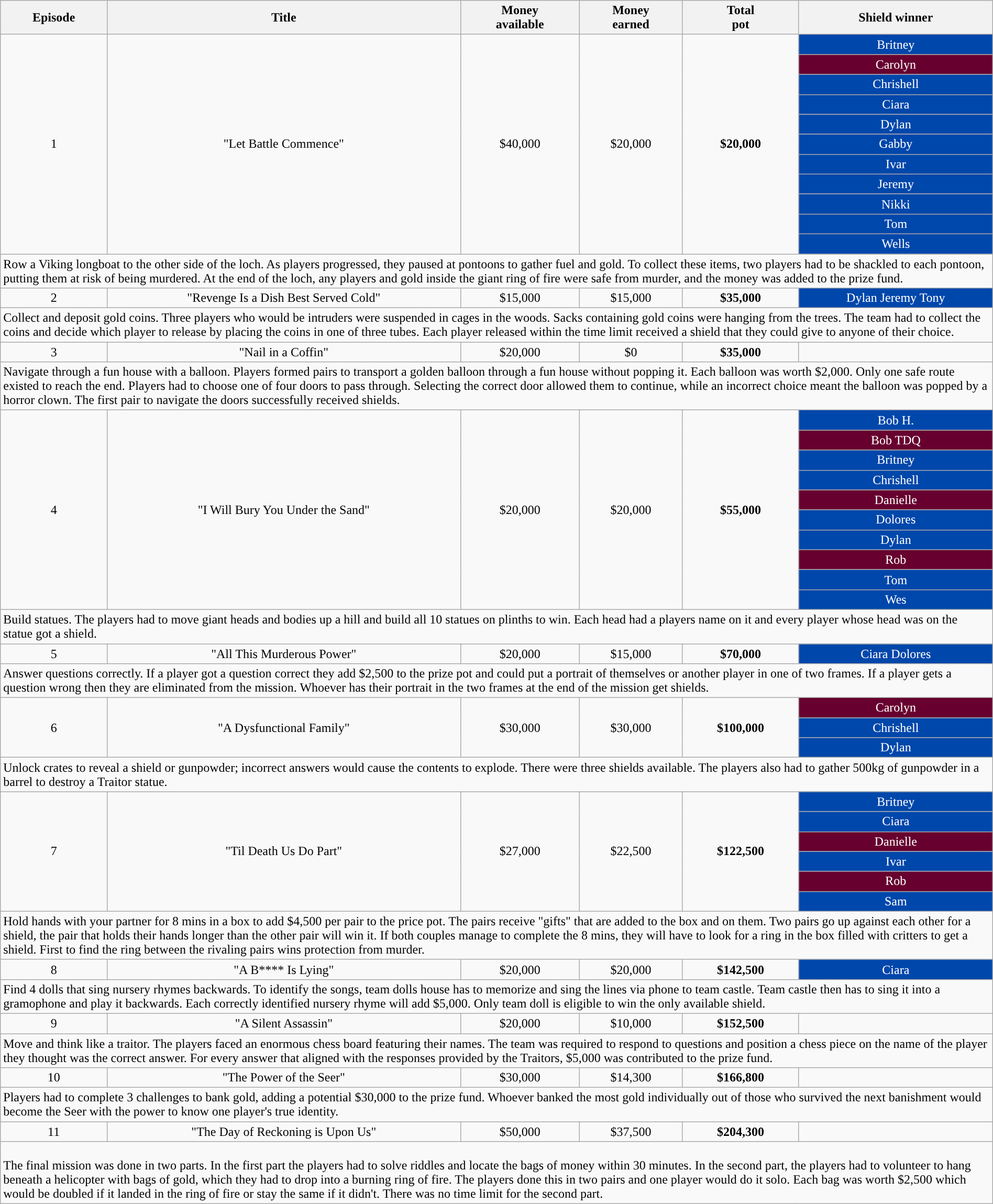<table class="wikitable" style="margin:auto; text-align:center">
<tr>
<th>Episode</th>
<th>Title</th>
<th>Money<br>available</th>
<th>Money<br>earned</th>
<th>Total<br>pot</th>
<th>Shield winner</th>
</tr>
<tr>
<td rowspan="11”">1</td>
<td rowspan="11”">"Let Battle Commence"</td>
<td rowspan="11”">$40,000</td>
<td rowspan="11”">$20,000</td>
<td rowspan="11”"><strong>$20,000</strong></td>
<td bgcolor="#0047AB" align="center" span style="color:#FFFFFF">Britney</td>
</tr>
<tr>
<td bgcolor="#67002F" align="center" span style="color:#FFFFFF">Carolyn</td>
</tr>
<tr>
<td bgcolor="#0047AB" align="center" span style="color:#FFFFFF">Chrishell</td>
</tr>
<tr>
<td bgcolor="#0047AB" align="center" span style="color:#FFFFFF">Ciara</td>
</tr>
<tr>
<td bgcolor="#0047AB" align="center" span style="color:#FFFFFF">Dylan</td>
</tr>
<tr>
<td bgcolor="#0047AB" align="center" span style="color:#FFFFFF">Gabby</td>
</tr>
<tr>
<td bgcolor="#0047AB" align="center" span style="color:#FFFFFF">Ivar</td>
</tr>
<tr>
<td bgcolor="#0047AB" align="center" span style="color:#FFFFFF">Jeremy</td>
</tr>
<tr>
<td bgcolor="#0047AB" align="center" span style="color:#FFFFFF">Nikki</td>
</tr>
<tr>
<td bgcolor="#0047AB" align="center" span style="color:#FFFFFF">Tom</td>
</tr>
<tr>
<td bgcolor="#0047AB" align="center" span style="color:#FFFFFF">Wells</td>
</tr>
<tr>
<td colspan="6" align="left">Row a Viking longboat to the other side of the loch. As players progressed, they paused at pontoons to gather fuel and gold. To collect these items, two players had to be shackled to each pontoon, putting them at risk of being murdered. At the end of the loch, any players and gold inside the giant ring of fire were safe from murder, and the money was added to the prize fund.</td>
</tr>
<tr>
<td>2</td>
<td>"Revenge Is a Dish Best Served Cold"</td>
<td>$15,000</td>
<td>$15,000</td>
<td><strong>$35,000</strong></td>
<td bgcolor="#0047AB" align="center" span style="color:#FFFFFF;">Dylan  Jeremy  Tony</td>
</tr>
<tr>
<td colspan="6" align="left">Collect and deposit gold coins. Three players who would be intruders were suspended in cages in the woods. Sacks containing gold coins were hanging from the trees. The team had to collect the coins and decide which player to release by placing the coins in one of three tubes. Each player released within the time limit received a shield that they could give to anyone of their choice.</td>
</tr>
<tr>
<td>3</td>
<td>"Nail in a Coffin"</td>
<td>$20,000</td>
<td>$0</td>
<td><strong>$35,000</strong></td>
<td></td>
</tr>
<tr>
<td colspan="6" align="left">Navigate through a fun house with a balloon. Players formed pairs to transport a golden balloon through a fun house without popping it. Each balloon was worth $2,000. Only one safe route existed to reach the end. Players had to choose one of four doors to pass through. Selecting the correct door allowed them to continue, while an incorrect choice meant the balloon was popped by a horror clown. The first pair to navigate the doors successfully received shields.</td>
</tr>
<tr>
<td rowspan="10”">4</td>
<td rowspan="10”">"I Will Bury You Under the Sand"</td>
<td rowspan="10”">$20,000</td>
<td rowspan="10”">$20,000</td>
<td rowspan="10”"><strong>$55,000</strong></td>
<td bgcolor="#0047AB" align="center" span style="color:#FFFFFF">Bob H.</td>
</tr>
<tr>
<td bgcolor="#67002F" align="center" span style="color:#FFFFFF">Bob TDQ</td>
</tr>
<tr>
<td bgcolor="#0047AB" align="center" span style="color:#FFFFFF">Britney</td>
</tr>
<tr>
<td bgcolor="#0047AB" align="center" span style="color:#FFFFFF">Chrishell</td>
</tr>
<tr>
<td bgcolor="#67002F" align="center" span style="color:#FFFFFF">Danielle</td>
</tr>
<tr>
<td bgcolor="#0047AB" align="center" span style="color:#FFFFFF">Dolores</td>
</tr>
<tr>
<td bgcolor="#0047AB" align="center" span style="color:#FFFFFF">Dylan</td>
</tr>
<tr>
<td bgcolor="#67002F" align="center" span style="color:#FFFFFF">Rob</td>
</tr>
<tr>
<td bgcolor="#0047AB" align="center" span style="color:#FFFFFF">Tom</td>
</tr>
<tr>
<td bgcolor="#0047AB" align="center" span style="color:#FFFFFF">Wes</td>
</tr>
<tr>
<td colspan="6" align="left">Build statues. The players had to move giant heads and bodies up a hill and build all 10 statues on plinths to win. Each head had a players name on it and every player whose head was on the statue got a shield.</td>
</tr>
<tr>
<td>5</td>
<td>"All This Murderous Power"</td>
<td>$20,000</td>
<td>$15,000</td>
<td><strong>$70,000</strong></td>
<td bgcolor="#0047AB" align="center" span style="color:#FFFFFF;">Ciara  Dolores</td>
</tr>
<tr>
<td colspan="6" align="left">Answer questions correctly. If a player got a question correct they add $2,500 to the prize pot and could put a portrait of themselves or another player in one of two frames. If a player gets a question wrong then they are eliminated from the mission. Whoever has their portrait in the two frames at the end of the mission get shields.</td>
</tr>
<tr>
<td rowspan="3”">6</td>
<td rowspan="3”">"A Dysfunctional Family"</td>
<td rowspan="3”">$30,000</td>
<td rowspan="3”">$30,000</td>
<td rowspan="3”"><strong>$100,000</strong></td>
<td bgcolor="#67002F" align="center" span style="color:#FFFFFF">Carolyn</td>
</tr>
<tr>
<td bgcolor="#0047AB" align="center" span style="color:#FFFFFF">Chrishell</td>
</tr>
<tr>
<td bgcolor="#0047AB" align="center" span style="color:#FFFFFF">Dylan</td>
</tr>
<tr>
<td colspan="6" align="left">Unlock crates to reveal a shield or gunpowder; incorrect answers would cause the contents to explode. There were three shields available. The players also had to gather 500kg of gunpowder in a barrel to destroy a Traitor statue.</td>
</tr>
<tr>
<td rowspan="6”">7</td>
<td rowspan="6”">"Til Death Us Do Part"</td>
<td rowspan="6”">$27,000</td>
<td rowspan="6”">$22,500</td>
<td rowspan="6”"><strong>$122,500</strong></td>
<td bgcolor="#0047AB" align="center" span style="color:#FFFFFF">Britney</td>
</tr>
<tr>
<td bgcolor="#0047AB" align="center" span style="color:#FFFFFF">Ciara</td>
</tr>
<tr>
<td bgcolor="#67002F" align="center" span style="color:#FFFFFF">Danielle</td>
</tr>
<tr>
<td bgcolor="#0047AB" align="center" span style="color:#FFFFFF">Ivar</td>
</tr>
<tr>
<td bgcolor="#67002F" align="center" span style="color:#FFFFFF">Rob</td>
</tr>
<tr>
<td bgcolor="#0047AB" align="center" span style="color:#FFFFFF">Sam</td>
</tr>
<tr>
<td colspan="6" align="left">Hold hands with your partner for 8 mins in a box to add $4,500 per pair to the price pot. The pairs receive "gifts" that are added to the box and on them. Two pairs go up against each other for a shield, the pair that holds their hands longer than the other pair will win it. If both couples manage to complete the 8 mins, they will have to look for a ring in the box filled with critters to get a shield. First to find the ring between the rivaling pairs wins protection from murder.</td>
</tr>
<tr>
<td>8</td>
<td>"A B**** Is Lying"</td>
<td>$20,000</td>
<td>$20,000</td>
<td><strong>$142,500</strong></td>
<td bgcolor="#0047AB" align="center" span style="color:#FFFFFF;">Ciara</td>
</tr>
<tr>
<td colspan="6" align="left">Find 4 dolls that sing nursery rhymes backwards. To identify the songs, team dolls house has to memorize and sing the lines via phone to team castle. Team castle then has to sing it into a gramophone and play it backwards. Each correctly identified nursery rhyme will add $5,000. Only team doll is eligible to win the only available shield.</td>
</tr>
<tr>
<td>9</td>
<td>"A Silent Assassin"</td>
<td>$20,000</td>
<td>$10,000</td>
<td><strong>$152,500</strong></td>
<td></td>
</tr>
<tr>
<td colspan="6" align="left">Move and think like a traitor. The players faced an enormous chess board featuring their names. The team was required to respond to questions and position a chess piece on the name of the player they thought was the correct answer. For every answer that aligned with the responses provided by the Traitors, $5,000 was contributed to the prize fund.</td>
</tr>
<tr>
<td>10</td>
<td>"The Power of the Seer"</td>
<td>$30,000</td>
<td>$14,300</td>
<td><strong>$166,800</strong></td>
<td></td>
</tr>
<tr>
<td colspan="6" align="left">Players had to complete 3 challenges to bank gold, adding a potential $30,000 to the prize fund. Whoever banked the most gold individually out of those who survived the next banishment would become the Seer with the power to know one player's true identity.</td>
</tr>
<tr>
<td>11</td>
<td>"The Day of Reckoning is Upon Us"</td>
<td>$50,000</td>
<td>$37,500</td>
<td><strong>$204,300</strong></td>
<td></td>
</tr>
<tr>
<td colspan="6" align="left"><br>The final mission was done in two parts. In the first part the players had to solve riddles and locate the bags of money within 30 minutes. In the second part, the players had to volunteer to hang beneath a helicopter with bags of gold, which they had to drop into a burning ring of fire. The players done this in two pairs and one player would do it solo. Each bag was worth $2,500 which would be doubled if it landed in the ring of fire or stay the same if it didn't. There was no time limit for the second part.</td>
</tr>
</table>
